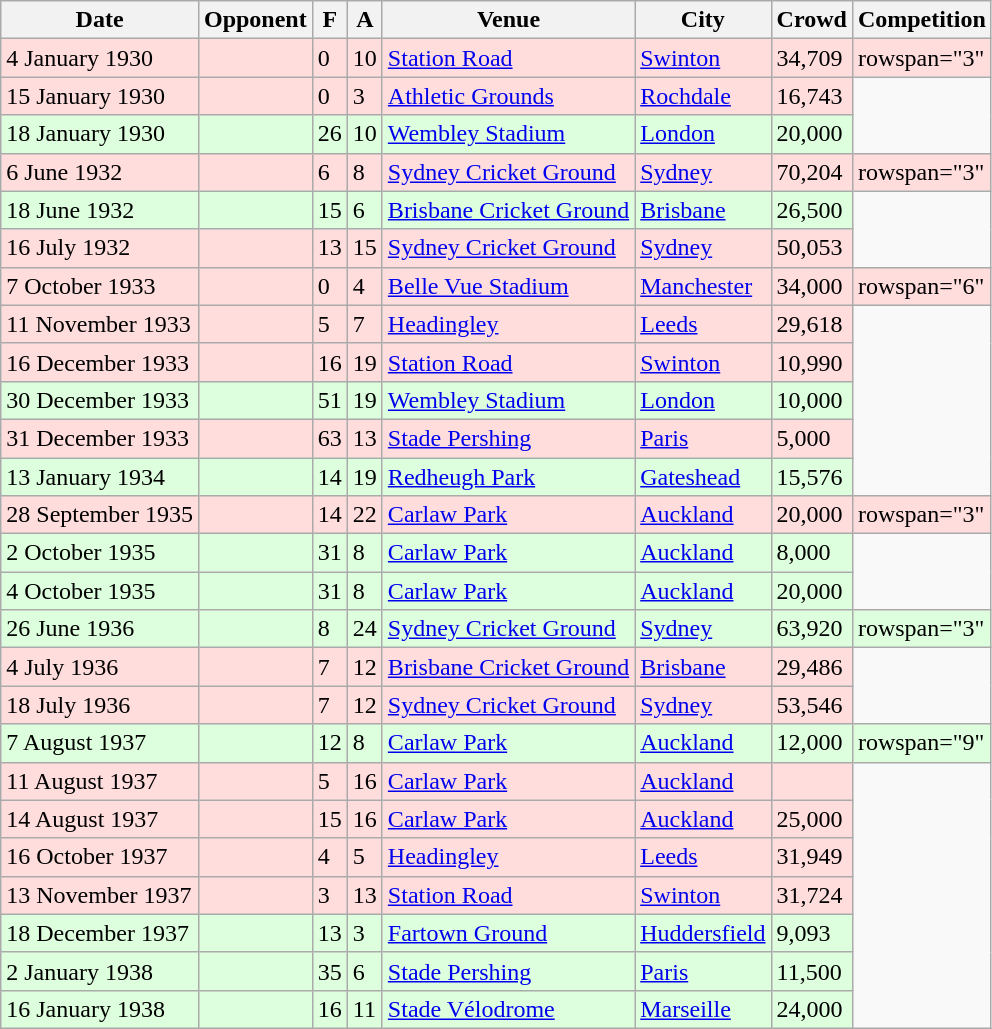<table class="wikitable sortable">
<tr>
<th>Date</th>
<th>Opponent</th>
<th>F</th>
<th>A</th>
<th>Venue</th>
<th>City</th>
<th>Crowd</th>
<th>Competition</th>
</tr>
<tr style="background:#ffdddd;">
<td>4 January 1930</td>
<td></td>
<td>0</td>
<td>10</td>
<td><a href='#'>Station Road</a></td>
<td><a href='#'>Swinton</a></td>
<td>34,709</td>
<td>rowspan="3"</td>
</tr>
<tr style="background:#ffdddd;">
<td>15 January 1930</td>
<td></td>
<td>0</td>
<td>3</td>
<td><a href='#'>Athletic Grounds</a></td>
<td><a href='#'>Rochdale</a></td>
<td>16,743</td>
</tr>
<tr style="background:#ddffdd;">
<td>18 January 1930</td>
<td></td>
<td>26</td>
<td>10</td>
<td><a href='#'>Wembley Stadium</a></td>
<td><a href='#'>London</a></td>
<td>20,000</td>
</tr>
<tr style="background:#ffdddd;">
<td>6 June 1932</td>
<td></td>
<td>6</td>
<td>8</td>
<td><a href='#'>Sydney Cricket Ground</a></td>
<td><a href='#'>Sydney</a></td>
<td>70,204</td>
<td>rowspan="3"</td>
</tr>
<tr style="background:#ddffdd;">
<td>18 June 1932</td>
<td></td>
<td>15</td>
<td>6</td>
<td><a href='#'>Brisbane Cricket Ground</a></td>
<td><a href='#'>Brisbane</a></td>
<td>26,500</td>
</tr>
<tr style="background:#ffdddd;">
<td>16 July 1932</td>
<td></td>
<td>13</td>
<td>15</td>
<td><a href='#'>Sydney Cricket Ground</a></td>
<td><a href='#'>Sydney</a></td>
<td>50,053</td>
</tr>
<tr style="background:#ffdddd;">
<td>7 October 1933</td>
<td></td>
<td>0</td>
<td>4</td>
<td><a href='#'>Belle Vue Stadium</a></td>
<td><a href='#'>Manchester</a></td>
<td>34,000</td>
<td>rowspan="6"</td>
</tr>
<tr style="background:#ffdddd;">
<td>11 November 1933</td>
<td></td>
<td>5</td>
<td>7</td>
<td><a href='#'>Headingley</a></td>
<td><a href='#'>Leeds</a></td>
<td>29,618</td>
</tr>
<tr style="background:#ffdddd;">
<td>16 December 1933</td>
<td></td>
<td>16</td>
<td>19</td>
<td><a href='#'>Station Road</a></td>
<td><a href='#'>Swinton</a></td>
<td>10,990</td>
</tr>
<tr style="background:#ddffdd;">
<td>30 December 1933</td>
<td></td>
<td>51</td>
<td>19</td>
<td><a href='#'>Wembley Stadium</a></td>
<td><a href='#'>London</a></td>
<td>10,000</td>
</tr>
<tr style="background:#ffdddd;">
<td>31 December 1933</td>
<td></td>
<td>63</td>
<td>13</td>
<td><a href='#'>Stade Pershing</a></td>
<td><a href='#'>Paris</a></td>
<td>5,000</td>
</tr>
<tr style="background:#ddffdd;">
<td>13 January 1934</td>
<td></td>
<td>14</td>
<td>19</td>
<td><a href='#'>Redheugh Park</a></td>
<td><a href='#'>Gateshead</a></td>
<td>15,576</td>
</tr>
<tr style="background:#ffdddd;">
<td>28 September 1935</td>
<td></td>
<td>14</td>
<td>22</td>
<td><a href='#'>Carlaw Park</a></td>
<td><a href='#'>Auckland</a></td>
<td>20,000</td>
<td>rowspan="3"</td>
</tr>
<tr style="background:#ddffdd;">
<td>2 October 1935</td>
<td></td>
<td>31</td>
<td>8</td>
<td><a href='#'>Carlaw Park</a></td>
<td><a href='#'>Auckland</a></td>
<td>8,000</td>
</tr>
<tr style="background:#ddffdd;">
<td>4 October 1935</td>
<td></td>
<td>31</td>
<td>8</td>
<td><a href='#'>Carlaw Park</a></td>
<td><a href='#'>Auckland</a></td>
<td>20,000</td>
</tr>
<tr style="background:#ddffdd;">
<td>26 June 1936</td>
<td></td>
<td>8</td>
<td>24</td>
<td><a href='#'>Sydney Cricket Ground</a></td>
<td><a href='#'>Sydney</a></td>
<td>63,920</td>
<td>rowspan="3"</td>
</tr>
<tr style="background:#ffdddd;">
<td>4 July 1936</td>
<td></td>
<td>7</td>
<td>12</td>
<td><a href='#'>Brisbane Cricket Ground</a></td>
<td><a href='#'>Brisbane</a></td>
<td>29,486</td>
</tr>
<tr style="background:#ffdddd;">
<td>18 July 1936</td>
<td></td>
<td>7</td>
<td>12</td>
<td><a href='#'>Sydney Cricket Ground</a></td>
<td><a href='#'>Sydney</a></td>
<td>53,546</td>
</tr>
<tr style="background:#ddffdd;">
<td>7 August 1937</td>
<td></td>
<td>12</td>
<td>8</td>
<td><a href='#'>Carlaw Park</a></td>
<td><a href='#'>Auckland</a></td>
<td>12,000</td>
<td>rowspan="9"</td>
</tr>
<tr style="background:#ffdddd;">
<td>11 August 1937</td>
<td></td>
<td>5</td>
<td>16</td>
<td><a href='#'>Carlaw Park</a></td>
<td><a href='#'>Auckland</a></td>
<td></td>
</tr>
<tr style="background:#ffdddd;">
<td>14 August 1937</td>
<td></td>
<td>15</td>
<td>16</td>
<td><a href='#'>Carlaw Park</a></td>
<td><a href='#'>Auckland</a></td>
<td>25,000</td>
</tr>
<tr style="background:#ffdddd;">
<td>16 October 1937</td>
<td></td>
<td>4</td>
<td>5</td>
<td><a href='#'>Headingley</a></td>
<td><a href='#'>Leeds</a></td>
<td>31,949</td>
</tr>
<tr style="background:#ffdddd;">
<td>13 November 1937</td>
<td></td>
<td>3</td>
<td>13</td>
<td><a href='#'>Station Road</a></td>
<td><a href='#'>Swinton</a></td>
<td>31,724</td>
</tr>
<tr style="background:#ddffdd;">
<td>18 December 1937</td>
<td></td>
<td>13</td>
<td>3</td>
<td><a href='#'>Fartown Ground</a></td>
<td><a href='#'>Huddersfield</a></td>
<td>9,093</td>
</tr>
<tr style="background:#ddffdd;">
<td>2 January 1938</td>
<td></td>
<td>35</td>
<td>6</td>
<td><a href='#'>Stade Pershing</a></td>
<td><a href='#'>Paris</a></td>
<td>11,500</td>
</tr>
<tr style="background:#ddffdd;">
<td>16 January 1938</td>
<td></td>
<td>16</td>
<td>11</td>
<td><a href='#'>Stade Vélodrome</a></td>
<td><a href='#'>Marseille</a></td>
<td>24,000</td>
</tr>
</table>
